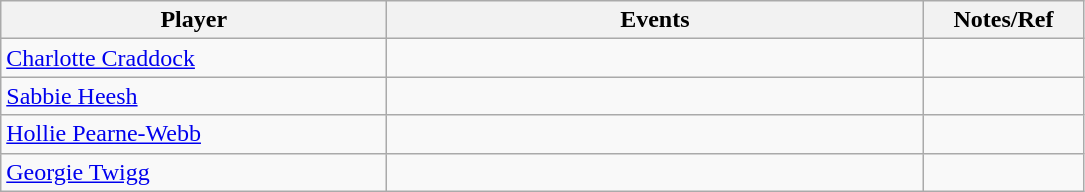<table class="wikitable">
<tr>
<th width=250>Player</th>
<th width=350>Events</th>
<th width=100>Notes/Ref</th>
</tr>
<tr>
<td> <a href='#'>Charlotte Craddock</a></td>
<td></td>
<td></td>
</tr>
<tr>
<td> <a href='#'>Sabbie Heesh</a></td>
<td></td>
<td></td>
</tr>
<tr>
<td> <a href='#'>Hollie Pearne-Webb</a></td>
<td></td>
<td></td>
</tr>
<tr>
<td> <a href='#'>Georgie Twigg</a></td>
<td></td>
<td></td>
</tr>
</table>
